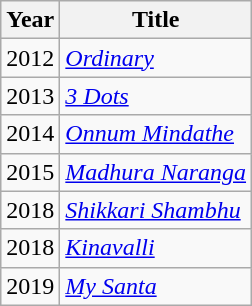<table class="wikitable">
<tr>
<th>Year</th>
<th>Title</th>
</tr>
<tr>
<td>2012</td>
<td><em><a href='#'>Ordinary</a></em></td>
</tr>
<tr>
<td>2013</td>
<td><em><a href='#'>3 Dots</a></em></td>
</tr>
<tr>
<td>2014</td>
<td><em><a href='#'>Onnum Mindathe</a></em></td>
</tr>
<tr>
<td>2015</td>
<td><em><a href='#'>Madhura Naranga</a></em></td>
</tr>
<tr>
<td>2018</td>
<td><em><a href='#'>Shikkari Shambhu</a></em></td>
</tr>
<tr>
<td>2018</td>
<td><em><a href='#'>Kinavalli</a></em></td>
</tr>
<tr>
<td>2019</td>
<td><em><a href='#'>My Santa</a></em></td>
</tr>
</table>
